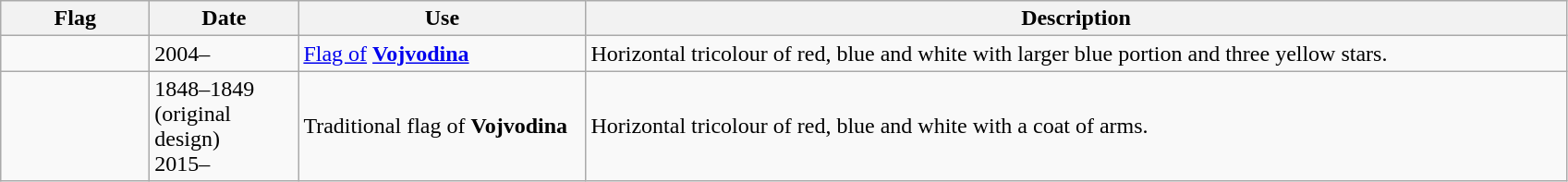<table class="wikitable">
<tr>
<th style="width:100px;">Flag</th>
<th style="width:100px;">Date</th>
<th style="width:200px;">Use</th>
<th style="width:700px;">Description</th>
</tr>
<tr>
<td></td>
<td>2004–</td>
<td><a href='#'>Flag of</a> <strong><a href='#'>Vojvodina</a></strong></td>
<td>Horizontal tricolour of red, blue and white with larger blue portion and three yellow stars.</td>
</tr>
<tr>
<td></td>
<td>1848–1849 (original design)<br>2015–</td>
<td>Traditional flag of <strong>Vojvodina</strong></td>
<td>Horizontal tricolour of red, blue and white with a coat of arms.</td>
</tr>
</table>
